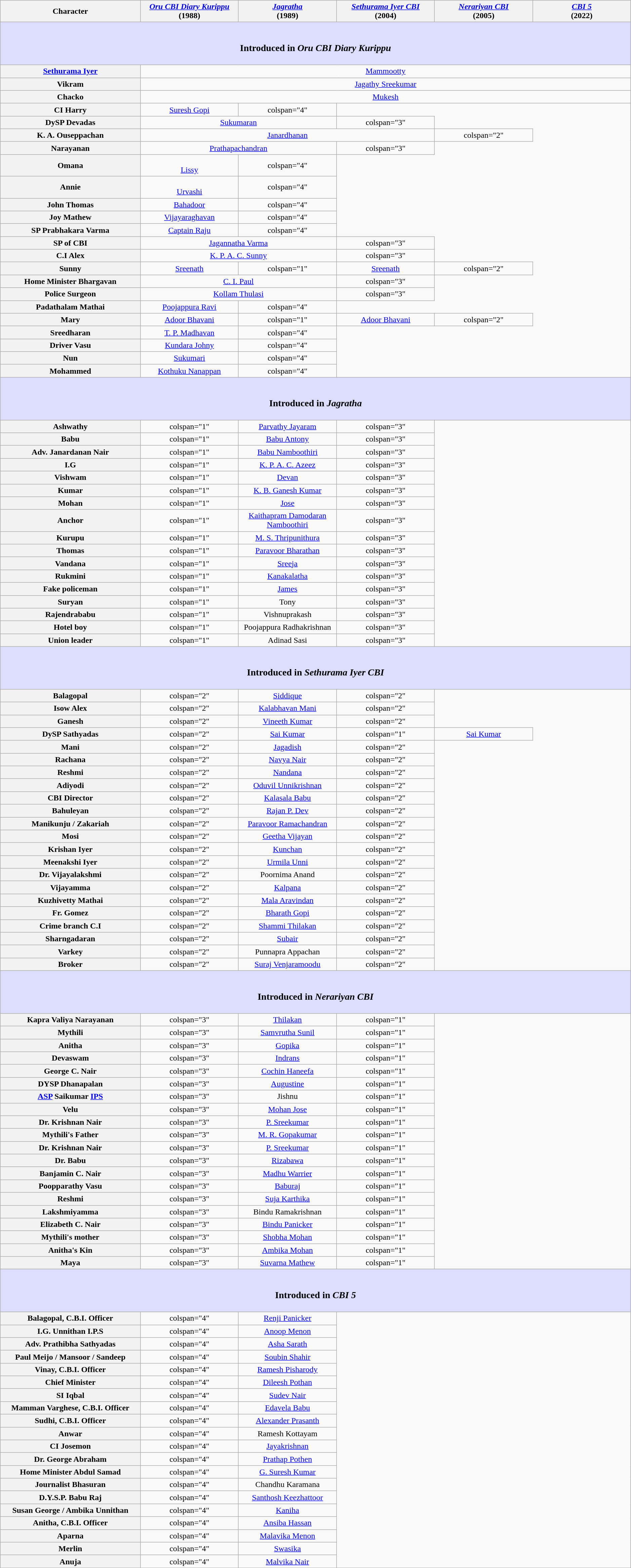<table class="wikitable" style="text-align:center; width:99%;">
<tr>
<th style="width:15%;">Character</th>
<th style="width:10.5%;"><em><a href='#'>Oru CBI Diary Kurippu</a></em><br>(1988)</th>
<th style="width:10.5%;"><em><a href='#'>Jagratha</a></em><br>(1989)</th>
<th style="width:10.5%;"><em><a href='#'>Sethurama Iyer CBI</a></em><br>(2004)</th>
<th style="width:10.5%;"><em><a href='#'>Nerariyan CBI</a></em><br>(2005)</th>
<th style="width:10.5%;"><em><a href='#'>CBI 5</a></em><br>(2022)</th>
</tr>
<tr>
<th colspan="9" style="background-color:#ddf;"><br><h3>Introduced in <em>Oru CBI Diary Kurippu</em></h3></th>
</tr>
<tr>
<th scope="row"><a href='#'>Sethurama Iyer</a></th>
<td colspan="5"><a href='#'>Mammootty</a></td>
</tr>
<tr>
<th scope="row">Vikram</th>
<td colspan="5"><a href='#'>Jagathy Sreekumar</a></td>
</tr>
<tr>
<th scope="row">Chacko</th>
<td colspan="5"><a href='#'>Mukesh</a></td>
</tr>
<tr>
<th scope="row">CI Harry</th>
<td colspan="1"><a href='#'>Suresh Gopi</a></td>
<td>colspan="4" </td>
</tr>
<tr>
<th scope="row">DySP Devadas</th>
<td colspan="2"><a href='#'>Sukumaran</a></td>
<td>colspan="3" </td>
</tr>
<tr>
<th scope="row">K. A. Ouseppachan</th>
<td colspan="3"><a href='#'>Janardhanan</a></td>
<td>colspan="2" </td>
</tr>
<tr>
<th scope="row">Narayanan</th>
<td colspan="2"><a href='#'>Prathapachandran</a></td>
<td>colspan="3" </td>
</tr>
<tr>
<th scope="row">Omana</th>
<td colspan="1"><br><a href='#'>Lissy</a></td>
<td>colspan="4" </td>
</tr>
<tr>
<th scope="row">Annie</th>
<td colspan="1"><br><a href='#'>Urvashi</a></td>
<td>colspan="4" </td>
</tr>
<tr>
<th scope="row">John Thomas</th>
<td colspan="1"><a href='#'>Bahadoor</a></td>
<td>colspan="4" </td>
</tr>
<tr>
<th scope="row">Joy Mathew</th>
<td colspan="1"><a href='#'>Vijayaraghavan</a></td>
<td>colspan="4" </td>
</tr>
<tr>
<th scope="row">SP Prabhakara Varma</th>
<td colspan="1"><a href='#'>Captain Raju</a></td>
<td>colspan="4" </td>
</tr>
<tr>
<th scope="row">SP of CBI</th>
<td colspan="2"><a href='#'>Jagannatha Varma</a></td>
<td>colspan="3" </td>
</tr>
<tr>
<th scope="row">C.I Alex</th>
<td colspan="2"><a href='#'>K. P. A. C. Sunny</a></td>
<td>colspan="3" </td>
</tr>
<tr>
<th scope="row">Sunny</th>
<td colspan="1"><a href='#'>Sreenath</a></td>
<td>colspan="1" </td>
<td colspan="1"><a href='#'>Sreenath</a></td>
<td>colspan="2" </td>
</tr>
<tr>
<th scope="row">Home Minister Bhargavan</th>
<td colspan="2"><a href='#'>C. I. Paul</a></td>
<td>colspan="3" </td>
</tr>
<tr>
<th scope="row">Police Surgeon</th>
<td colspan="2"><a href='#'>Kollam Thulasi</a></td>
<td>colspan="3" </td>
</tr>
<tr>
<th scope="row">Padathalam Mathai</th>
<td colspan="1"><a href='#'>Poojappura Ravi</a></td>
<td>colspan="4" </td>
</tr>
<tr>
<th scope="row">Mary</th>
<td colspan="1"><a href='#'>Adoor Bhavani</a></td>
<td>colspan="1" </td>
<td colspan="1"><a href='#'>Adoor Bhavani</a></td>
<td>colspan="2" </td>
</tr>
<tr>
<th scope="row">Sreedharan</th>
<td colspan="1"><a href='#'>T. P. Madhavan</a></td>
<td>colspan="4" </td>
</tr>
<tr>
<th scope="row">Driver Vasu</th>
<td colspan="1"><a href='#'>Kundara Johny</a></td>
<td>colspan="4" </td>
</tr>
<tr>
<th scope="row">Nun</th>
<td colspan="1"><a href='#'>Sukumari</a></td>
<td>colspan="4" </td>
</tr>
<tr>
<th scope="row">Mohammed</th>
<td colspan="1"><a href='#'>Kothuku Nanappan</a></td>
<td>colspan="4" </td>
</tr>
<tr>
<th colspan="9" style="background-color:#ddf;"><br><h3>Introduced in <em>Jagratha</em></h3></th>
</tr>
<tr>
<th scope="row">Ashwathy</th>
<td>colspan="1"  </td>
<td colspan="1"><a href='#'>Parvathy Jayaram</a></td>
<td>colspan="3"  </td>
</tr>
<tr>
<th scope="row">Babu</th>
<td>colspan="1"  </td>
<td colspan="1"><a href='#'>Babu Antony</a></td>
<td>colspan="3"  </td>
</tr>
<tr>
<th scope="row">Adv. Janardanan Nair</th>
<td>colspan="1"  </td>
<td colspan="1"><a href='#'>Babu Namboothiri</a></td>
<td>colspan="3"  </td>
</tr>
<tr>
<th scope="row">I.G</th>
<td>colspan="1"  </td>
<td colspan="1"><a href='#'>K. P. A. C. Azeez</a></td>
<td>colspan="3"  </td>
</tr>
<tr>
<th scope="row">Vishwam</th>
<td>colspan="1"  </td>
<td colspan="1"><a href='#'>Devan</a></td>
<td>colspan="3"  </td>
</tr>
<tr>
<th scope="row">Kumar</th>
<td>colspan="1"  </td>
<td colspan="1"><a href='#'>K. B. Ganesh Kumar</a></td>
<td>colspan="3"  </td>
</tr>
<tr>
<th scope="row">Mohan</th>
<td>colspan="1"  </td>
<td colspan="1"><a href='#'>Jose</a></td>
<td>colspan="3"  </td>
</tr>
<tr>
<th scope="row">Anchor</th>
<td>colspan="1"  </td>
<td colspan="1"><a href='#'>Kaithapram Damodaran Namboothiri</a></td>
<td>colspan="3"  </td>
</tr>
<tr>
<th scope="row">Kurupu</th>
<td>colspan="1"  </td>
<td colspan="1"><a href='#'>M. S. Thripunithura</a></td>
<td>colspan="3"  </td>
</tr>
<tr>
<th scope="row">Thomas</th>
<td>colspan="1"  </td>
<td colspan="1"><a href='#'>Paravoor Bharathan</a></td>
<td>colspan="3"  </td>
</tr>
<tr>
<th scope="row">Vandana</th>
<td>colspan="1"  </td>
<td colspan="1"><a href='#'>Sreeja</a></td>
<td>colspan="3"  </td>
</tr>
<tr>
<th scope="row">Rukmini</th>
<td>colspan="1"  </td>
<td colspan="1"><a href='#'>Kanakalatha</a></td>
<td>colspan="3"  </td>
</tr>
<tr>
<th scope="row">Fake policeman</th>
<td>colspan="1"  </td>
<td colspan="1"><a href='#'>James</a></td>
<td>colspan="3"  </td>
</tr>
<tr>
<th scope="row">Suryan</th>
<td>colspan="1"  </td>
<td colspan="1">Tony</td>
<td>colspan="3"  </td>
</tr>
<tr>
<th scope="row">Rajendrababu</th>
<td>colspan="1"  </td>
<td colspan="1">Vishnuprakash</td>
<td>colspan="3"  </td>
</tr>
<tr>
<th scope="row">Hotel boy</th>
<td>colspan="1"  </td>
<td colspan="1">Poojappura Radhakrishnan</td>
<td>colspan="3"  </td>
</tr>
<tr>
<th scope="row">Union leader</th>
<td>colspan="1"  </td>
<td colspan="1">Adinad Sasi</td>
<td>colspan="3"  </td>
</tr>
<tr>
<th colspan="9" style="background-color:#ddf;"><br><h3>Introduced in <em>Sethurama Iyer CBI</em></h3></th>
</tr>
<tr>
<th scope="row">Balagopal</th>
<td>colspan="2"  </td>
<td colspan="1"><a href='#'>Siddique</a></td>
<td>colspan="2"  </td>
</tr>
<tr>
<th scope="row">Isow Alex</th>
<td>colspan="2"  </td>
<td colspan="1"><a href='#'>Kalabhavan Mani</a></td>
<td>colspan="2"  </td>
</tr>
<tr>
<th scope="row">Ganesh</th>
<td>colspan="2"  </td>
<td colspan="1"><a href='#'>Vineeth Kumar</a></td>
<td>colspan="2"  </td>
</tr>
<tr>
<th scope="row">DySP Sathyadas</th>
<td>colspan="2"  </td>
<td colspan="1"><a href='#'>Sai Kumar</a></td>
<td>colspan="1"  </td>
<td colspan="1"><a href='#'>Sai Kumar</a></td>
</tr>
<tr>
<th scope="row">Mani</th>
<td>colspan="2"  </td>
<td colspan="1"><a href='#'>Jagadish</a></td>
<td>colspan="2"  </td>
</tr>
<tr>
<th scope="row">Rachana</th>
<td>colspan="2"  </td>
<td colspan="1"><a href='#'>Navya Nair</a></td>
<td>colspan="2"  </td>
</tr>
<tr>
<th scope="row">Reshmi</th>
<td>colspan="2"  </td>
<td colspan="1"><a href='#'>Nandana</a></td>
<td>colspan="2"  </td>
</tr>
<tr>
<th scope="row">Adiyodi</th>
<td>colspan="2"  </td>
<td colspan="1"><a href='#'>Oduvil Unnikrishnan</a></td>
<td>colspan="2"  </td>
</tr>
<tr>
<th scope="row">CBI Director</th>
<td>colspan="2"  </td>
<td colspan="1"><a href='#'>Kalasala Babu</a></td>
<td>colspan="2"  </td>
</tr>
<tr>
<th scope="row">Bahuleyan</th>
<td>colspan="2"  </td>
<td colspan="1"><a href='#'>Rajan P. Dev</a></td>
<td>colspan="2"  </td>
</tr>
<tr>
<th scope="row">Manikunju / Zakariah</th>
<td>colspan="2"  </td>
<td colspan="1"><a href='#'>Paravoor Ramachandran</a></td>
<td>colspan="2"  </td>
</tr>
<tr>
<th scope="row">Mosi</th>
<td>colspan="2"  </td>
<td colspan="1"><a href='#'>Geetha Vijayan</a></td>
<td>colspan="2"  </td>
</tr>
<tr>
<th scope="row">Krishan Iyer</th>
<td>colspan="2"  </td>
<td colspan="1"><a href='#'>Kunchan</a></td>
<td>colspan="2"  </td>
</tr>
<tr>
<th scope="row">Meenakshi Iyer</th>
<td>colspan="2"  </td>
<td colspan="1"><a href='#'>Urmila Unni</a></td>
<td>colspan="2"  </td>
</tr>
<tr>
<th scope="row">Dr. Vijayalakshmi</th>
<td>colspan="2"  </td>
<td colspan="1">Poornima Anand</td>
<td>colspan="2"  </td>
</tr>
<tr>
<th scope="row">Vijayamma</th>
<td>colspan="2"  </td>
<td colspan="1"><a href='#'>Kalpana</a></td>
<td>colspan="2"  </td>
</tr>
<tr>
<th scope="row">Kuzhivetty Mathai</th>
<td>colspan="2"  </td>
<td colspan="1"><a href='#'>Mala Aravindan</a></td>
<td>colspan="2"  </td>
</tr>
<tr>
<th scope="row">Fr. Gomez</th>
<td>colspan="2"  </td>
<td colspan="1"><a href='#'>Bharath Gopi</a></td>
<td>colspan="2"  </td>
</tr>
<tr>
<th scope="row">Crime branch C.I</th>
<td>colspan="2"  </td>
<td colspan="1"><a href='#'>Shammi Thilakan</a></td>
<td>colspan="2"  </td>
</tr>
<tr>
<th scope="row">Sharngadaran</th>
<td>colspan="2"  </td>
<td colspan="1"><a href='#'>Subair</a></td>
<td>colspan="2"  </td>
</tr>
<tr>
<th scope="row">Varkey</th>
<td>colspan="2"  </td>
<td colspan="1">Punnapra Appachan</td>
<td>colspan="2"  </td>
</tr>
<tr>
<th scope="row">Broker</th>
<td>colspan="2"  </td>
<td colspan="1"><a href='#'>Suraj Venjaramoodu</a></td>
<td>colspan="2"  </td>
</tr>
<tr>
<th colspan="9" style="background-color:#ddf;"><br><h3>Introduced in <em>Nerariyan CBI</em></h3></th>
</tr>
<tr>
<th scope="row">Kapra Valiya Narayanan</th>
<td>colspan="3"  </td>
<td colspan="1"><a href='#'>Thilakan</a></td>
<td>colspan="1"  </td>
</tr>
<tr>
<th scope="row">Mythili</th>
<td>colspan="3"  </td>
<td colspan="1"><a href='#'>Samvrutha Sunil</a></td>
<td>colspan="1"  </td>
</tr>
<tr>
<th scope="row">Anitha</th>
<td>colspan="3"  </td>
<td colspan="1"><a href='#'>Gopika</a></td>
<td>colspan="1"  </td>
</tr>
<tr>
<th scope="row">Devaswam</th>
<td>colspan="3"  </td>
<td colspan="1"><a href='#'>Indrans</a></td>
<td>colspan="1"  </td>
</tr>
<tr>
<th scope="row">George C. Nair</th>
<td>colspan="3"  </td>
<td colspan="1"><a href='#'>Cochin Haneefa</a></td>
<td>colspan="1"  </td>
</tr>
<tr>
<th scope="row">DYSP Dhanapalan</th>
<td>colspan="3"  </td>
<td colspan="1"><a href='#'>Augustine</a></td>
<td>colspan="1"  </td>
</tr>
<tr>
<th scope="row"><a href='#'>ASP</a> Saikumar <a href='#'>IPS</a></th>
<td>colspan="3"  </td>
<td colspan="1">Jishnu</td>
<td>colspan="1"  </td>
</tr>
<tr>
<th scope="row">Velu</th>
<td>colspan="3"  </td>
<td colspan="1"><a href='#'>Mohan Jose</a></td>
<td>colspan="1"  </td>
</tr>
<tr>
<th scope="row">Dr. Krishnan Nair</th>
<td>colspan="3"  </td>
<td colspan="1"><a href='#'>P. Sreekumar</a></td>
<td>colspan="1"  </td>
</tr>
<tr>
<th scope="row">Mythili's Father</th>
<td>colspan="3"  </td>
<td colspan="1"><a href='#'>M. R. Gopakumar</a></td>
<td>colspan="1"  </td>
</tr>
<tr>
<th scope="row">Dr. Krishnan Nair</th>
<td>colspan="3"  </td>
<td colspan="1"><a href='#'>P. Sreekumar</a></td>
<td>colspan="1"  </td>
</tr>
<tr>
<th scope="row">Dr. Babu</th>
<td>colspan="3"  </td>
<td colspan="1"><a href='#'>Rizabawa</a></td>
<td>colspan="1"  </td>
</tr>
<tr>
<th scope="row">Banjamin C. Nair</th>
<td>colspan="3"  </td>
<td colspan="1"><a href='#'>Madhu Warrier</a></td>
<td>colspan="1"  </td>
</tr>
<tr>
<th scope="row">Poopparathy Vasu</th>
<td>colspan="3"  </td>
<td colspan="1"><a href='#'>Baburaj</a></td>
<td>colspan="1"  </td>
</tr>
<tr>
<th scope="row">Reshmi</th>
<td>colspan="3"  </td>
<td colspan="1"><a href='#'>Suja Karthika</a></td>
<td>colspan="1"  </td>
</tr>
<tr>
<th scope="row">Lakshmiyamma</th>
<td>colspan="3"  </td>
<td colspan="1">Bindu Ramakrishnan</td>
<td>colspan="1"  </td>
</tr>
<tr>
<th scope="row">Elizabeth C. Nair</th>
<td>colspan="3"  </td>
<td colspan="1"><a href='#'>Bindu Panicker</a></td>
<td>colspan="1"  </td>
</tr>
<tr>
<th scope="row">Mythili's mother</th>
<td>colspan="3"  </td>
<td colspan="1"><a href='#'>Shobha Mohan</a></td>
<td>colspan="1"  </td>
</tr>
<tr>
<th scope="row">Anitha's Kin</th>
<td>colspan="3"  </td>
<td colspan="1"><a href='#'>Ambika Mohan</a></td>
<td>colspan="1"  </td>
</tr>
<tr>
<th scope="row">Maya</th>
<td>colspan="3"  </td>
<td colspan="1"><a href='#'>Suvarna Mathew</a></td>
<td>colspan="1"  </td>
</tr>
<tr>
<th colspan="9" style="background-color:#ddf;"><br><h3>Introduced in <em>CBI 5</em></h3></th>
</tr>
<tr>
<th scope="row">Balagopal, C.B.I. Officer</th>
<td>colspan="4"  </td>
<td colspan="1"><a href='#'>Renji Panicker</a></td>
</tr>
<tr>
<th scope="row">I.G. Unnithan I.P.S</th>
<td>colspan="4"  </td>
<td colspan="1"><a href='#'>Anoop Menon</a></td>
</tr>
<tr>
<th scope="row">Adv. Prathibha Sathyadas</th>
<td>colspan="4"  </td>
<td colspan="1"><a href='#'>Asha Sarath</a></td>
</tr>
<tr>
<th scope="row">Paul Meijo / Mansoor / Sandeep</th>
<td>colspan="4"  </td>
<td colspan="1"><a href='#'>Soubin Shahir</a></td>
</tr>
<tr>
<th scope="row">Vinay, C.B.I. Officer</th>
<td>colspan="4"  </td>
<td colspan="1"><a href='#'>Ramesh Pisharody</a></td>
</tr>
<tr>
<th scope="row">Chief Minister</th>
<td>colspan="4"  </td>
<td colspan="1"><a href='#'>Dileesh Pothan</a></td>
</tr>
<tr>
<th scope="row">SI Iqbal</th>
<td>colspan="4"  </td>
<td colspan="1"><a href='#'>Sudev Nair</a></td>
</tr>
<tr>
<th scope="row">Mamman Varghese, C.B.I. Officer</th>
<td>colspan="4"  </td>
<td colspan="1"><a href='#'>Edavela Babu</a></td>
</tr>
<tr>
<th scope="row">Sudhi, C.B.I. Officer</th>
<td>colspan="4"  </td>
<td colspan="1"><a href='#'>Alexander Prasanth</a></td>
</tr>
<tr>
<th scope="row">Anwar</th>
<td>colspan="4"  </td>
<td colspan="1">Ramesh Kottayam</td>
</tr>
<tr>
<th scope="row">CI Josemon</th>
<td>colspan="4"  </td>
<td colspan="1"><a href='#'>Jayakrishnan</a></td>
</tr>
<tr>
<th scope="row">Dr. George Abraham</th>
<td>colspan="4"  </td>
<td colspan="1"><a href='#'>Prathap Pothen</a></td>
</tr>
<tr>
<th scope="row">Home Minister Abdul Samad</th>
<td>colspan="4"  </td>
<td colspan="1"><a href='#'>G. Suresh Kumar</a></td>
</tr>
<tr>
<th scope="row">Journalist Bhasuran</th>
<td>colspan="4"  </td>
<td colspan="1">Chandhu Karamana</td>
</tr>
<tr>
<th scope="row">D.Y.S.P. Babu Raj</th>
<td>colspan="4"  </td>
<td colspan="1"><a href='#'>Santhosh Keezhattoor</a></td>
</tr>
<tr>
<th scope="row">Susan George / Ambika Unnithan</th>
<td>colspan="4"  </td>
<td colspan="1"><a href='#'>Kaniha</a></td>
</tr>
<tr>
<th scope="row">Anitha, C.B.I. Officer</th>
<td>colspan="4"  </td>
<td colspan="1"><a href='#'>Ansiba Hassan</a></td>
</tr>
<tr>
<th scope="row">Aparna</th>
<td>colspan="4"  </td>
<td colspan="1"><a href='#'>Malavika Menon</a></td>
</tr>
<tr>
<th scope="row">Merlin</th>
<td>colspan="4"  </td>
<td colspan="1"><a href='#'>Swasika</a></td>
</tr>
<tr>
<th scope="row">Anuja</th>
<td>colspan="4"  </td>
<td colspan="1"><a href='#'>Malvika Nair</a></td>
</tr>
</table>
